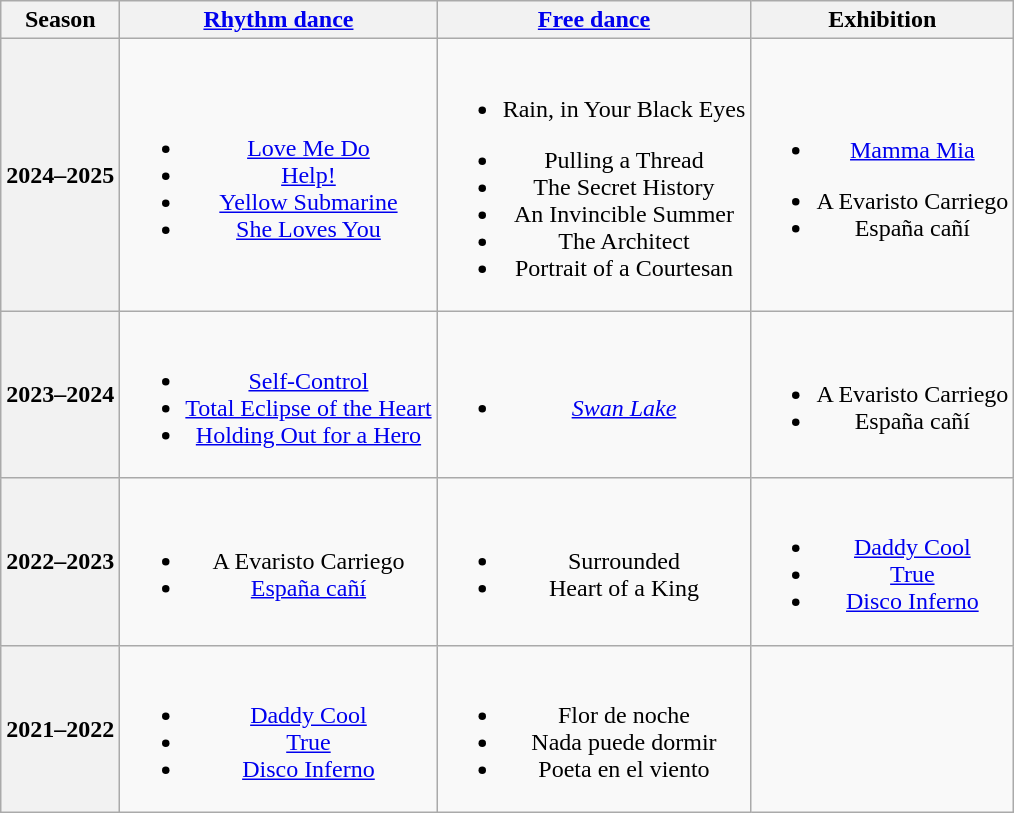<table class=wikitable style=text-align:center>
<tr>
<th>Season</th>
<th><a href='#'>Rhythm dance</a></th>
<th><a href='#'>Free dance</a></th>
<th>Exhibition</th>
</tr>
<tr>
<th>2024–2025 <br> </th>
<td><br><ul><li><a href='#'>Love Me Do</a></li><li><a href='#'>Help!</a></li><li><a href='#'>Yellow Submarine</a></li><li><a href='#'>She Loves You</a> <br> </li></ul></td>
<td><br><ul><li>Rain, in Your Black Eyes <br> </li></ul><ul><li>Pulling a Thread</li><li>The Secret History</li><li>An Invincible Summer</li><li>The Architect</li><li>Portrait of a Courtesan <br> </li></ul></td>
<td><br><ul><li><a href='#'>Mamma Mia</a> <br> </li></ul><ul><li>A Evaristo Carriego <br> </li><li>España cañí <br> </li></ul></td>
</tr>
<tr>
<th>2023–2024 <br> </th>
<td><br><ul><li><a href='#'>Self-Control</a> <br> </li><li><a href='#'>Total Eclipse of the Heart</a></li><li><a href='#'>Holding Out for a Hero</a> <br> </li></ul></td>
<td><br><ul><li><em><a href='#'>Swan Lake</a></em> <br> </li></ul></td>
<td><br><ul><li>A Evaristo Carriego <br> </li><li>España cañí <br> </li></ul></td>
</tr>
<tr>
<th>2022–2023 <br></th>
<td><br><ul><li> A Evaristo Carriego <br> </li><li> <a href='#'>España cañí</a> <br> </li></ul></td>
<td><br><ul><li>Surrounded</li><li>Heart of a King <br> </li></ul></td>
<td><br><ul><li><a href='#'>Daddy Cool</a> <br> </li><li><a href='#'>True</a> <br> </li><li><a href='#'>Disco Inferno</a> <br> </li></ul></td>
</tr>
<tr>
<th>2021–2022 <br></th>
<td><br><ul><li><a href='#'>Daddy Cool</a> <br> </li><li><a href='#'>True</a> <br> </li><li><a href='#'>Disco Inferno</a> <br> </li></ul></td>
<td><br><ul><li>Flor de noche</li><li>Nada puede dormir</li><li>Poeta en el viento <br> </li></ul></td>
<td></td>
</tr>
</table>
